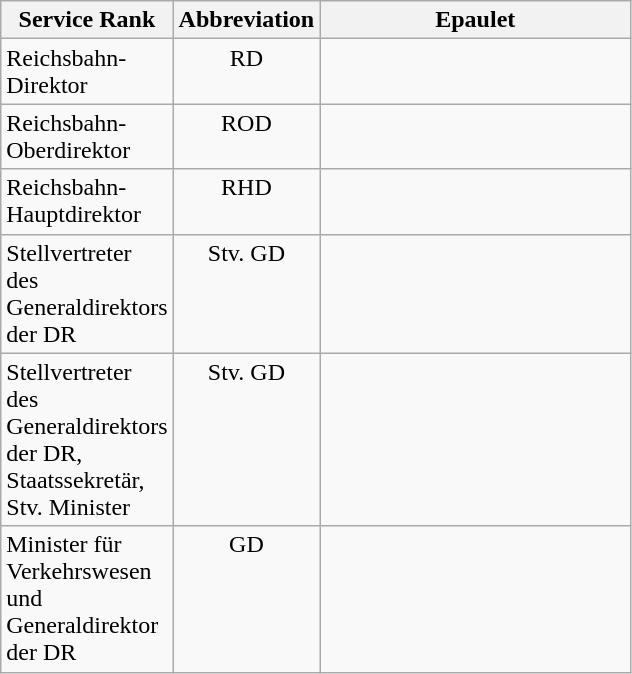<table class="wikitable">
<tr>
<th width="100">Service Rank</th>
<th width="50">Abbreviation</th>
<th width="200">Epaulet</th>
</tr>
<tr>
<td>Reichsbahn-Direktor</td>
<td valign="top" align="center">RD</td>
<td valign="top" align="center"></td>
</tr>
<tr>
<td>Reichsbahn-Oberdirektor</td>
<td valign="top" align="center">ROD</td>
<td valign="top" align="center"></td>
</tr>
<tr>
<td>Reichsbahn-Hauptdirektor</td>
<td valign="top" align="center">RHD</td>
<td valign="top" align="center"></td>
</tr>
<tr>
<td>Stellvertreter des Generaldirektors der DR</td>
<td valign="top" align="center">Stv. GD</td>
<td valign="top" align="center"></td>
</tr>
<tr>
<td>Stellvertreter des Generaldirektors der DR, Staatssekretär, Stv. Minister</td>
<td valign="top" align="center">Stv. GD</td>
<td valign="top" align="center"></td>
</tr>
<tr>
<td>Minister für Verkehrswesen und Generaldirektor der DR</td>
<td valign="top" align="center">GD</td>
<td valign="top" align="center"></td>
</tr>
</table>
